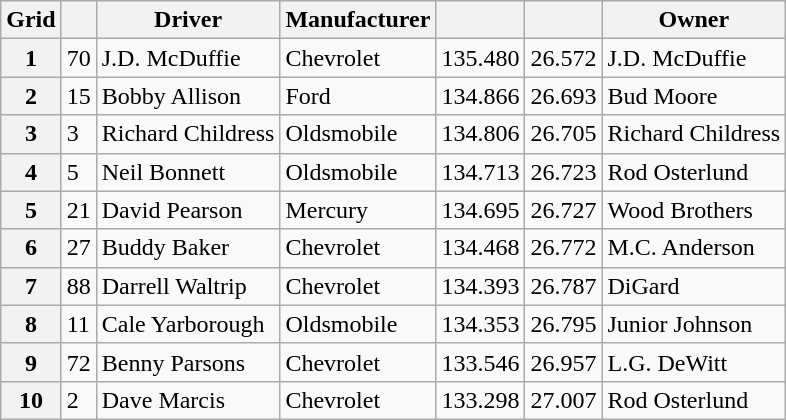<table class="wikitable">
<tr>
<th>Grid</th>
<th></th>
<th>Driver</th>
<th>Manufacturer</th>
<th></th>
<th></th>
<th>Owner</th>
</tr>
<tr>
<th>1</th>
<td>70</td>
<td>J.D. McDuffie</td>
<td>Chevrolet</td>
<td>135.480</td>
<td>26.572</td>
<td>J.D. McDuffie</td>
</tr>
<tr>
<th>2</th>
<td>15</td>
<td>Bobby Allison</td>
<td>Ford</td>
<td>134.866</td>
<td>26.693</td>
<td>Bud Moore</td>
</tr>
<tr>
<th>3</th>
<td>3</td>
<td>Richard Childress</td>
<td>Oldsmobile</td>
<td>134.806</td>
<td>26.705</td>
<td>Richard Childress</td>
</tr>
<tr>
<th>4</th>
<td>5</td>
<td>Neil Bonnett</td>
<td>Oldsmobile</td>
<td>134.713</td>
<td>26.723</td>
<td>Rod Osterlund</td>
</tr>
<tr>
<th>5</th>
<td>21</td>
<td>David Pearson</td>
<td>Mercury</td>
<td>134.695</td>
<td>26.727</td>
<td>Wood Brothers</td>
</tr>
<tr>
<th>6</th>
<td>27</td>
<td>Buddy Baker</td>
<td>Chevrolet</td>
<td>134.468</td>
<td>26.772</td>
<td>M.C. Anderson</td>
</tr>
<tr>
<th>7</th>
<td>88</td>
<td>Darrell Waltrip</td>
<td>Chevrolet</td>
<td>134.393</td>
<td>26.787</td>
<td>DiGard</td>
</tr>
<tr>
<th>8</th>
<td>11</td>
<td>Cale Yarborough</td>
<td>Oldsmobile</td>
<td>134.353</td>
<td>26.795</td>
<td>Junior Johnson</td>
</tr>
<tr>
<th>9</th>
<td>72</td>
<td>Benny Parsons</td>
<td>Chevrolet</td>
<td>133.546</td>
<td>26.957</td>
<td>L.G. DeWitt</td>
</tr>
<tr>
<th>10</th>
<td>2</td>
<td>Dave Marcis</td>
<td>Chevrolet</td>
<td>133.298</td>
<td>27.007</td>
<td>Rod Osterlund</td>
</tr>
</table>
